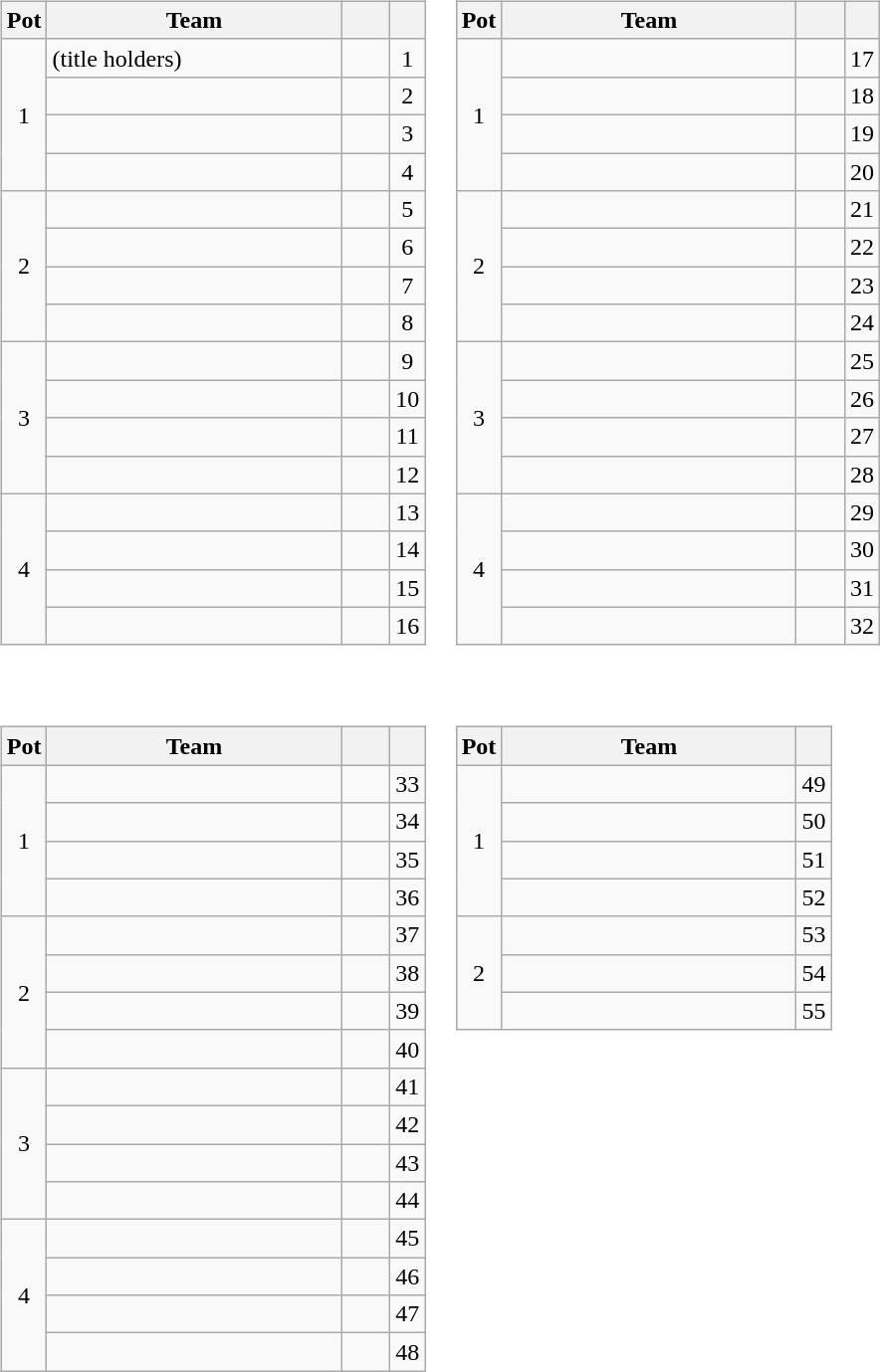<table>
<tr style="vertical-align:top">
<td><br><table class="wikitable">
<tr>
<th>Pot</th>
<th style="width:190px">Team</th>
<th style="width:25px"></th>
<th></th>
</tr>
<tr>
<td rowspan="4" style="text-align:center">1</td>
<td> (title holders)</td>
<td></td>
<td style="text-align:center">1</td>
</tr>
<tr>
<td></td>
<td></td>
<td style="text-align:center">2</td>
</tr>
<tr>
<td></td>
<td></td>
<td style="text-align:center">3</td>
</tr>
<tr>
<td></td>
<td></td>
<td style="text-align:center">4</td>
</tr>
<tr>
<td rowspan="4" style="text-align:center">2</td>
<td></td>
<td></td>
<td style="text-align:center">5</td>
</tr>
<tr>
<td></td>
<td></td>
<td style="text-align:center">6</td>
</tr>
<tr>
<td></td>
<td></td>
<td style="text-align:center">7</td>
</tr>
<tr>
<td></td>
<td></td>
<td style="text-align:center">8</td>
</tr>
<tr>
<td rowspan="4" style="text-align:center">3</td>
<td></td>
<td style="text-align:center"></td>
<td style="text-align:center">9</td>
</tr>
<tr>
<td></td>
<td style="text-align:center"></td>
<td style="text-align:center">10</td>
</tr>
<tr>
<td></td>
<td style="text-align:center"></td>
<td style="text-align:center">11</td>
</tr>
<tr>
<td></td>
<td style="text-align:center"></td>
<td style="text-align:center">12</td>
</tr>
<tr>
<td rowspan="4" style="text-align:center">4</td>
<td></td>
<td style="text-align:center"></td>
<td style="text-align:center">13</td>
</tr>
<tr>
<td></td>
<td style="text-align:center"></td>
<td style="text-align:center">14</td>
</tr>
<tr>
<td></td>
<td style="text-align:center"></td>
<td style="text-align:center">15</td>
</tr>
<tr>
<td></td>
<td style="text-align:center"></td>
<td style="text-align:center">16</td>
</tr>
</table>
</td>
<td><br><table class="wikitable">
<tr>
<th>Pot</th>
<th style="width:190px">Team</th>
<th style="width:25px"></th>
<th></th>
</tr>
<tr>
<td rowspan="4" style="text-align:center">1</td>
<td></td>
<td></td>
<td style="text-align:center">17</td>
</tr>
<tr>
<td></td>
<td></td>
<td style="text-align:center">18</td>
</tr>
<tr>
<td></td>
<td></td>
<td style="text-align:center">19</td>
</tr>
<tr>
<td></td>
<td></td>
<td style="text-align:center">20</td>
</tr>
<tr>
<td rowspan="4" style="text-align:center">2</td>
<td></td>
<td style="text-align:center"></td>
<td style="text-align:center">21</td>
</tr>
<tr>
<td></td>
<td style="text-align:center"></td>
<td style="text-align:center">22</td>
</tr>
<tr>
<td></td>
<td style="text-align:center"></td>
<td style="text-align:center">23</td>
</tr>
<tr>
<td></td>
<td style="text-align:center"></td>
<td style="text-align:center">24</td>
</tr>
<tr>
<td rowspan="4" style="text-align:center">3</td>
<td></td>
<td style="text-align:center"></td>
<td style="text-align:center">25</td>
</tr>
<tr>
<td></td>
<td style="text-align:center"></td>
<td style="text-align:center">26</td>
</tr>
<tr>
<td></td>
<td style="text-align:center"></td>
<td style="text-align:center">27</td>
</tr>
<tr>
<td></td>
<td style="text-align:center"></td>
<td style="text-align:center">28</td>
</tr>
<tr>
<td rowspan="4" style="text-align:center">4</td>
<td></td>
<td style="text-align:center"></td>
<td style="text-align:center">29</td>
</tr>
<tr>
<td></td>
<td style="text-align:center"></td>
<td style="text-align:center">30</td>
</tr>
<tr>
<td></td>
<td style="text-align:center"></td>
<td style="text-align:center">31</td>
</tr>
<tr>
<td></td>
<td style="text-align:center"></td>
<td style="text-align:center">32</td>
</tr>
</table>
</td>
</tr>
<tr style="vertical-align:top">
<td><br><table class="wikitable">
<tr>
<th>Pot</th>
<th style="width:190px">Team</th>
<th style="width:25px"></th>
<th></th>
</tr>
<tr>
<td rowspan="4" style="text-align:center">1</td>
<td></td>
<td></td>
<td style="text-align:center">33</td>
</tr>
<tr>
<td></td>
<td></td>
<td style="text-align:center">34</td>
</tr>
<tr>
<td></td>
<td></td>
<td style="text-align:center">35</td>
</tr>
<tr>
<td></td>
<td style="text-align:center"></td>
<td style="text-align:center">36</td>
</tr>
<tr>
<td rowspan="4" style="text-align:center">2</td>
<td></td>
<td style="text-align:center"></td>
<td style="text-align:center">37</td>
</tr>
<tr>
<td></td>
<td style="text-align:center"></td>
<td style="text-align:center">38</td>
</tr>
<tr>
<td></td>
<td style="text-align:center"></td>
<td style="text-align:center">39</td>
</tr>
<tr>
<td></td>
<td style="text-align:center"></td>
<td style="text-align:center">40</td>
</tr>
<tr>
<td rowspan="4" style="text-align:center">3</td>
<td></td>
<td style="text-align:center"></td>
<td style="text-align:center">41</td>
</tr>
<tr>
<td></td>
<td style="text-align:center"></td>
<td style="text-align:center">42</td>
</tr>
<tr>
<td></td>
<td style="text-align:center"></td>
<td style="text-align:center">43</td>
</tr>
<tr>
<td></td>
<td style="text-align:center"></td>
<td style="text-align:center">44</td>
</tr>
<tr>
<td rowspan="4" style="text-align:center">4</td>
<td></td>
<td style="text-align:center"></td>
<td style="text-align:center">45</td>
</tr>
<tr>
<td></td>
<td style="text-align:center"></td>
<td style="text-align:center">46</td>
</tr>
<tr>
<td></td>
<td style="text-align:center"></td>
<td style="text-align:center">47</td>
</tr>
<tr>
<td></td>
<td style="text-align:center"></td>
<td style="text-align:center">48</td>
</tr>
</table>
</td>
<td><br><table class="wikitable">
<tr>
<th>Pot</th>
<th style="width:190px">Team</th>
<th></th>
</tr>
<tr>
<td rowspan="4" style="text-align:center">1</td>
<td></td>
<td style="text-align:center">49</td>
</tr>
<tr>
<td></td>
<td style="text-align:center">50</td>
</tr>
<tr>
<td></td>
<td style="text-align:center">51</td>
</tr>
<tr>
<td></td>
<td style="text-align:center">52</td>
</tr>
<tr>
<td rowspan="3" style="text-align:center">2</td>
<td></td>
<td style="text-align:center">53</td>
</tr>
<tr>
<td></td>
<td style="text-align:center">54</td>
</tr>
<tr>
<td></td>
<td style="text-align:center">55</td>
</tr>
</table>
</td>
</tr>
</table>
